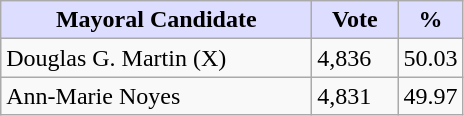<table class="wikitable">
<tr>
<th style="background:#ddf; width:200px;">Mayoral Candidate </th>
<th style="background:#ddf; width:50px;">Vote</th>
<th style="background:#ddf; width:30px;">%</th>
</tr>
<tr>
<td>Douglas G. Martin (X)</td>
<td>4,836</td>
<td>50.03</td>
</tr>
<tr>
<td>Ann-Marie Noyes</td>
<td>4,831</td>
<td>49.97</td>
</tr>
</table>
